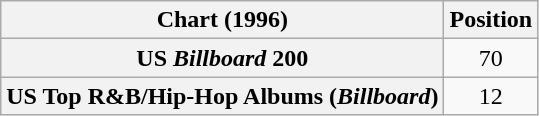<table class="wikitable sortable plainrowheaders" style="text-align:center">
<tr>
<th scope="col">Chart (1996)</th>
<th scope="col">Position</th>
</tr>
<tr>
<th scope="row">US <em>Billboard</em> 200</th>
<td>70</td>
</tr>
<tr>
<th scope="row">US Top R&B/Hip-Hop Albums (<em>Billboard</em>)</th>
<td>12</td>
</tr>
</table>
